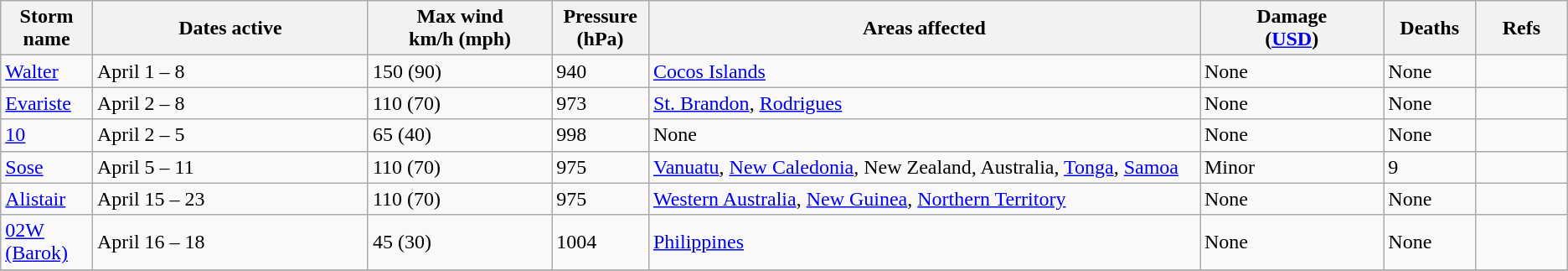<table class="wikitable sortable">
<tr>
<th width="5%">Storm name</th>
<th width="15%">Dates active</th>
<th width="10%">Max wind<br>km/h (mph)</th>
<th width="5%">Pressure<br>(hPa)</th>
<th width="30%">Areas affected</th>
<th width="10%">Damage<br>(<a href='#'>USD</a>)</th>
<th width="5%">Deaths</th>
<th width="5%">Refs</th>
</tr>
<tr>
<td><a href='#'>Walter</a></td>
<td>April 1 – 8</td>
<td>150 (90)</td>
<td>940</td>
<td><a href='#'>Cocos Islands</a></td>
<td>None</td>
<td>None</td>
<td></td>
</tr>
<tr>
<td><a href='#'>Evariste</a></td>
<td>April 2 – 8</td>
<td>110 (70)</td>
<td>973</td>
<td><a href='#'>St. Brandon</a>, <a href='#'>Rodrigues</a></td>
<td>None</td>
<td>None</td>
<td></td>
</tr>
<tr>
<td><a href='#'>10</a></td>
<td>April 2 – 5</td>
<td>65 (40)</td>
<td>998</td>
<td>None</td>
<td>None</td>
<td>None</td>
<td></td>
</tr>
<tr>
<td><a href='#'>Sose</a></td>
<td>April 5 – 11</td>
<td>110 (70)</td>
<td>975</td>
<td><a href='#'>Vanuatu</a>, <a href='#'>New Caledonia</a>, New Zealand, Australia, <a href='#'>Tonga</a>, <a href='#'>Samoa</a></td>
<td>Minor</td>
<td>9</td>
<td></td>
</tr>
<tr>
<td><a href='#'>Alistair</a></td>
<td>April 15 – 23</td>
<td>110 (70)</td>
<td>975</td>
<td><a href='#'>Western Australia</a>, <a href='#'>New Guinea</a>, <a href='#'>Northern Territory</a></td>
<td>None</td>
<td>None</td>
<td></td>
</tr>
<tr>
<td><a href='#'>02W (Barok)</a></td>
<td>April 16 – 18</td>
<td>45 (30)</td>
<td>1004</td>
<td><a href='#'>Philippines</a></td>
<td>None</td>
<td>None</td>
<td></td>
</tr>
<tr>
</tr>
</table>
